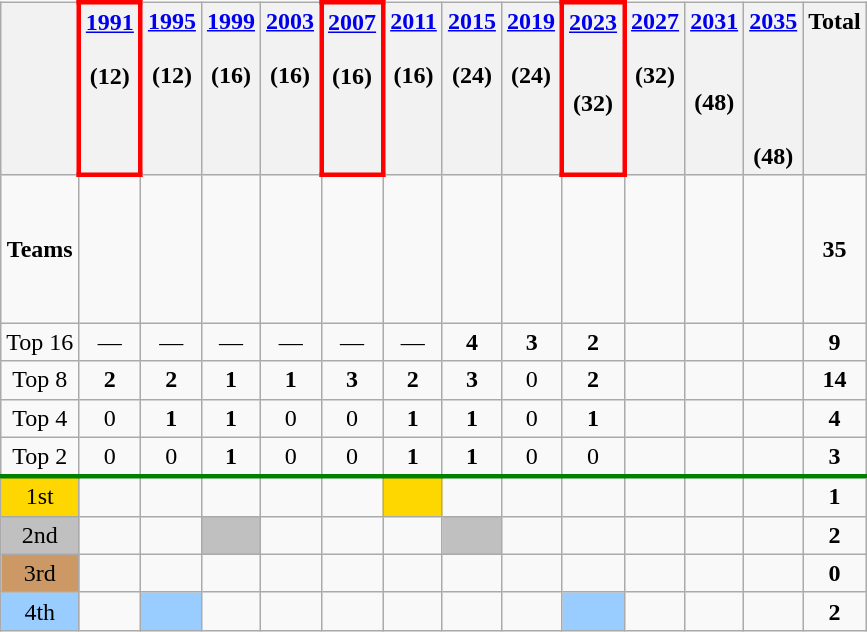<table class="wikitable" style="text-align: center">
<tr valign=top>
<th></th>
<th style="border:3px solid red"><a href='#'>1991</a><br> <br> (12)</th>
<th><a href='#'>1995</a><br> <br> (12)</th>
<th><a href='#'>1999</a><br> <br> (16)</th>
<th><a href='#'>2003</a><br> <br> (16)</th>
<th style="border:3px solid red"><a href='#'>2007</a><br> <br> (16)</th>
<th><a href='#'>2011</a><br> <br> (16)</th>
<th><a href='#'>2015</a><br> <br> (24)</th>
<th><a href='#'>2019</a><br> <br> (24)</th>
<th style="border:3px solid red"><a href='#'>2023</a><br> <br><br> (32)</th>
<th><a href='#'>2027</a><br> <br> (32)</th>
<th><a href='#'>2031</a><br> <br><br> (48)</th>
<th><a href='#'>2035</a><br> <br><br><br><br> (48)</th>
<th>Total</th>
</tr>
<tr>
<td Teams><strong>Teams</strong></td>
<td><br><br><br></td>
<td><br><br></td>
<td><br><br></td>
<td><br><br><br></td>
<td><br><br><br></td>
<td><br><br></td>
<td><br><br><br><br></td>
<td><br><br><br><br></td>
<td><br><br><br><br><br></td>
<td></td>
<td></td>
<td></td>
<td><strong>35</strong></td>
</tr>
<tr>
<td>Top 16</td>
<td>—</td>
<td>—</td>
<td>—</td>
<td>—</td>
<td>—</td>
<td>—</td>
<td><strong>4</strong></td>
<td><strong>3</strong></td>
<td><strong>2</strong></td>
<td></td>
<td></td>
<td></td>
<td><strong>9</strong></td>
</tr>
<tr>
<td>Top 8</td>
<td><strong>2</strong></td>
<td><strong>2</strong></td>
<td><strong>1</strong></td>
<td><strong>1</strong></td>
<td><strong>3</strong></td>
<td><strong>2</strong></td>
<td><strong>3</strong></td>
<td>0</td>
<td><strong>2</strong></td>
<td></td>
<td></td>
<td></td>
<td><strong>14</strong></td>
</tr>
<tr>
<td>Top 4</td>
<td>0</td>
<td><strong>1</strong></td>
<td><strong>1</strong></td>
<td>0</td>
<td>0</td>
<td><strong>1</strong></td>
<td><strong>1</strong></td>
<td>0</td>
<td><strong>1</strong></td>
<td></td>
<td></td>
<td></td>
<td><strong>4</strong></td>
</tr>
<tr>
<td>Top 2</td>
<td>0</td>
<td>0</td>
<td><strong>1</strong></td>
<td>0</td>
<td>0</td>
<td><strong>1</strong></td>
<td><strong>1</strong></td>
<td>0</td>
<td>0</td>
<td></td>
<td></td>
<td></td>
<td><strong>3</strong></td>
</tr>
<tr style="border-top:3px solid green;">
<td bgcolor=gold>1st</td>
<td></td>
<td></td>
<td></td>
<td></td>
<td></td>
<td bgcolor=gold></td>
<td></td>
<td></td>
<td></td>
<td></td>
<td></td>
<td></td>
<td><strong>1</strong></td>
</tr>
<tr>
<td bgcolor=silver>2nd</td>
<td></td>
<td></td>
<td bgcolor=silver></td>
<td></td>
<td></td>
<td></td>
<td bgcolor=silver></td>
<td></td>
<td></td>
<td></td>
<td></td>
<td></td>
<td><strong>2</strong></td>
</tr>
<tr>
<td bgcolor=#cc9966>3rd</td>
<td></td>
<td></td>
<td></td>
<td></td>
<td></td>
<td></td>
<td></td>
<td></td>
<td></td>
<td></td>
<td></td>
<td></td>
<td><strong>0</strong></td>
</tr>
<tr>
<td bgcolor=#9acdff>4th</td>
<td></td>
<td bgcolor=#9acdff></td>
<td></td>
<td></td>
<td></td>
<td></td>
<td></td>
<td></td>
<td bgcolor=#9acdff></td>
<td></td>
<td></td>
<td></td>
<td><strong>2</strong></td>
</tr>
</table>
